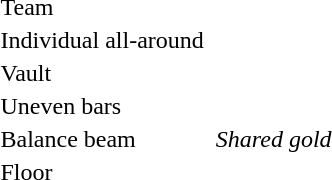<table>
<tr>
<td>Team</td>
<td></td>
<td></td>
<td></td>
</tr>
<tr>
<td>Individual all-around</td>
<td></td>
<td></td>
<td></td>
</tr>
<tr>
<td>Vault</td>
<td></td>
<td></td>
<td></td>
</tr>
<tr>
<td>Uneven bars</td>
<td></td>
<td></td>
<td></td>
</tr>
<tr>
<td rowspan=2>Balance beam</td>
<td></td>
<td rowspan=2><em>Shared gold</em></td>
<td rowspan=2></td>
</tr>
<tr>
<td></td>
</tr>
<tr>
<td>Floor</td>
<td></td>
<td></td>
<td></td>
</tr>
</table>
